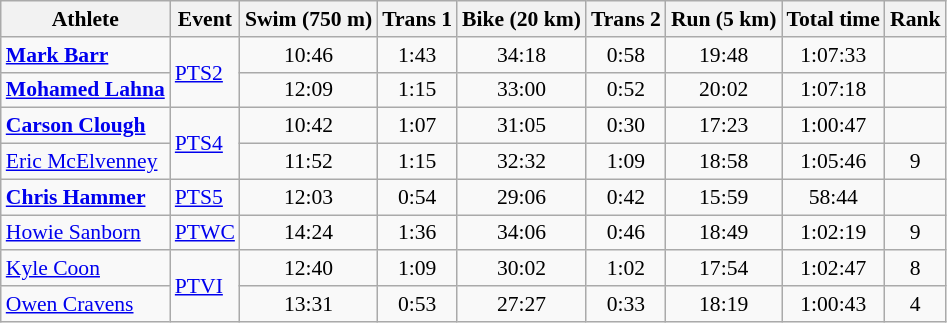<table class=wikitable style=font-size:90%;text-align:center>
<tr>
<th>Athlete</th>
<th>Event</th>
<th>Swim (750 m)</th>
<th>Trans 1</th>
<th>Bike (20 km)</th>
<th>Trans 2</th>
<th>Run (5 km)</th>
<th>Total time</th>
<th>Rank</th>
</tr>
<tr>
<td align=left><strong><a href='#'>Mark Barr</a></strong></td>
<td align=left rowspan=2><a href='#'>PTS2</a></td>
<td>10:46</td>
<td>1:43</td>
<td>34:18</td>
<td>0:58</td>
<td>19:48</td>
<td>1:07:33</td>
<td></td>
</tr>
<tr>
<td align=left><strong><a href='#'>Mohamed Lahna</a></strong></td>
<td>12:09</td>
<td>1:15</td>
<td>33:00</td>
<td>0:52</td>
<td>20:02</td>
<td>1:07:18</td>
<td></td>
</tr>
<tr>
<td align=left><strong><a href='#'>Carson Clough</a></strong></td>
<td align=left rowspan=2><a href='#'>PTS4</a></td>
<td>10:42</td>
<td>1:07</td>
<td>31:05</td>
<td>0:30</td>
<td>17:23</td>
<td>1:00:47</td>
<td></td>
</tr>
<tr>
<td align=left><a href='#'>Eric McElvenney</a></td>
<td>11:52</td>
<td>1:15</td>
<td>32:32</td>
<td>1:09</td>
<td>18:58</td>
<td>1:05:46</td>
<td>9</td>
</tr>
<tr>
<td align=left><strong><a href='#'>Chris Hammer</a></strong></td>
<td align=left><a href='#'>PTS5</a></td>
<td>12:03</td>
<td>0:54</td>
<td>29:06</td>
<td>0:42</td>
<td>15:59</td>
<td>58:44</td>
<td></td>
</tr>
<tr>
<td align=left><a href='#'>Howie Sanborn</a></td>
<td align=left><a href='#'>PTWC</a></td>
<td>14:24</td>
<td>1:36</td>
<td>34:06</td>
<td>0:46</td>
<td>18:49</td>
<td>1:02:19</td>
<td>9</td>
</tr>
<tr>
<td align=left><a href='#'>Kyle Coon</a><br></td>
<td align=left rowspan=2><a href='#'>PTVI</a></td>
<td>12:40</td>
<td>1:09</td>
<td>30:02</td>
<td>1:02</td>
<td>17:54</td>
<td>1:02:47</td>
<td>8</td>
</tr>
<tr>
<td align=left><a href='#'>Owen Cravens</a><br></td>
<td>13:31</td>
<td>0:53</td>
<td>27:27</td>
<td>0:33</td>
<td>18:19</td>
<td>1:00:43</td>
<td>4</td>
</tr>
</table>
